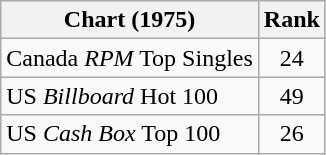<table class="wikitable sortable">
<tr>
<th>Chart (1975)</th>
<th>Rank</th>
</tr>
<tr>
<td>Canada <em>RPM</em> Top Singles </td>
<td style="text-align:center;">24</td>
</tr>
<tr>
<td>US <em>Billboard</em> Hot 100</td>
<td style="text-align:center;">49</td>
</tr>
<tr>
<td>US <em>Cash Box</em> Top 100 </td>
<td style="text-align:center;">26</td>
</tr>
</table>
